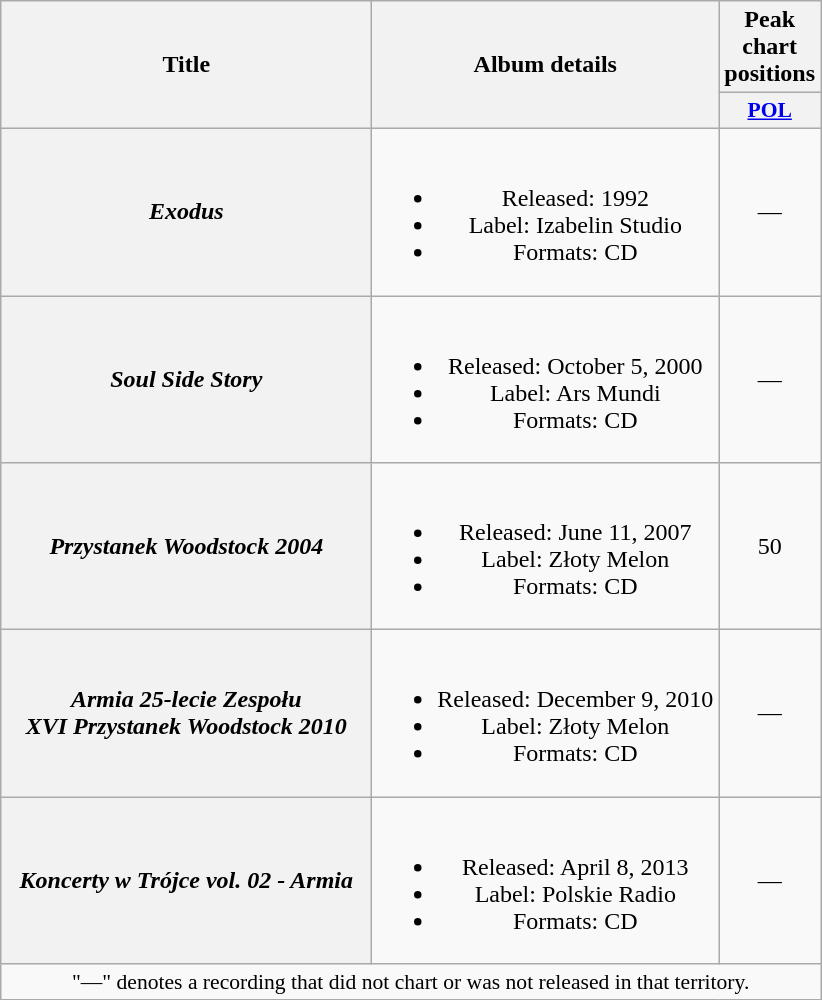<table class="wikitable plainrowheaders" style="text-align:center;">
<tr>
<th scope="col" rowspan="2" style="width:15em;">Title</th>
<th scope="col" rowspan="2">Album details</th>
<th scope="col" colspan="1">Peak chart positions</th>
</tr>
<tr>
<th scope="col" style="width:3em;font-size:90%;"><a href='#'>POL</a><br></th>
</tr>
<tr>
<th scope="row"><em>Exodus</em></th>
<td><br><ul><li>Released: 1992</li><li>Label: Izabelin Studio</li><li>Formats: CD</li></ul></td>
<td>—</td>
</tr>
<tr>
<th scope="row"><em>Soul Side Story</em></th>
<td><br><ul><li>Released: October 5, 2000</li><li>Label: Ars Mundi</li><li>Formats: CD</li></ul></td>
<td>—</td>
</tr>
<tr>
<th scope="row"><em>Przystanek Woodstock 2004 </em></th>
<td><br><ul><li>Released: June 11, 2007</li><li>Label: Złoty Melon</li><li>Formats: CD</li></ul></td>
<td>50</td>
</tr>
<tr>
<th scope="row"><em>Armia 25-lecie Zespołu<br>XVI Przystanek Woodstock 2010</em></th>
<td><br><ul><li>Released: December 9, 2010</li><li>Label: Złoty Melon</li><li>Formats: CD</li></ul></td>
<td>—</td>
</tr>
<tr>
<th scope="row"><em>Koncerty w Trójce vol. 02 - Armia</em></th>
<td><br><ul><li>Released: April 8, 2013</li><li>Label: Polskie Radio</li><li>Formats: CD</li></ul></td>
<td>—</td>
</tr>
<tr>
<td colspan="10" style="font-size:90%">"—" denotes a recording that did not chart or was not released in that territory.</td>
</tr>
</table>
